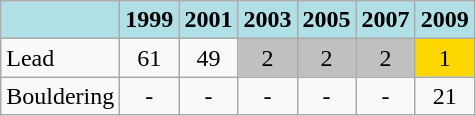<table class="wikitable" style="text-align: center">
<tr>
<th style="background: #b0e0e6"></th>
<th style="background: #b0e0e6">1999</th>
<th style="background: #b0e0e6">2001</th>
<th style="background: #b0e0e6">2003</th>
<th style="background: #b0e0e6">2005</th>
<th style="background: #b0e0e6">2007</th>
<th style="background: #b0e0e6">2009</th>
</tr>
<tr>
<td align="left">Lead</td>
<td>61</td>
<td>49</td>
<td style="background: silver">2</td>
<td style="background: silver">2</td>
<td style="background: silver">2</td>
<td style="background: gold">1</td>
</tr>
<tr>
<td align="left">Bouldering</td>
<td>-</td>
<td>-</td>
<td>-</td>
<td>-</td>
<td>-</td>
<td>21</td>
</tr>
</table>
